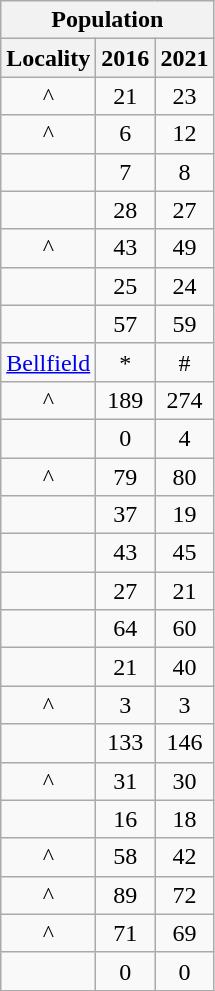<table class="wikitable" style="text-align:center;">
<tr>
<th colspan="3" style="text-align:center;  font-weight:bold">Population</th>
</tr>
<tr>
<th style="text-align:center; background:  font-weight:bold">Locality</th>
<th style="text-align:center; background:  font-weight:bold"><strong>2016</strong></th>
<th style="text-align:center; background:  font-weight:bold"><strong>2021</strong></th>
</tr>
<tr>
<td>^</td>
<td>21</td>
<td>23</td>
</tr>
<tr>
<td>^</td>
<td>6</td>
<td>12</td>
</tr>
<tr>
<td></td>
<td>7</td>
<td>8</td>
</tr>
<tr>
<td></td>
<td>28</td>
<td>27</td>
</tr>
<tr>
<td>^</td>
<td>43</td>
<td>49</td>
</tr>
<tr>
<td></td>
<td>25</td>
<td>24</td>
</tr>
<tr>
<td></td>
<td>57</td>
<td>59</td>
</tr>
<tr>
<td><a href='#'>Bellfield</a></td>
<td>*</td>
<td>#</td>
</tr>
<tr>
<td>^</td>
<td>189</td>
<td>274</td>
</tr>
<tr>
<td></td>
<td>0</td>
<td>4</td>
</tr>
<tr>
<td>^</td>
<td>79</td>
<td>80</td>
</tr>
<tr>
<td></td>
<td>37</td>
<td>19</td>
</tr>
<tr>
<td></td>
<td>43</td>
<td>45</td>
</tr>
<tr>
<td></td>
<td>27</td>
<td>21</td>
</tr>
<tr>
<td></td>
<td>64</td>
<td>60</td>
</tr>
<tr>
<td></td>
<td>21</td>
<td>40</td>
</tr>
<tr>
<td>^</td>
<td>3</td>
<td>3</td>
</tr>
<tr>
<td></td>
<td>133</td>
<td>146</td>
</tr>
<tr>
<td>^</td>
<td>31</td>
<td>30</td>
</tr>
<tr>
<td></td>
<td>16</td>
<td>18</td>
</tr>
<tr>
<td>^</td>
<td>58</td>
<td>42</td>
</tr>
<tr>
<td>^</td>
<td>89</td>
<td>72</td>
</tr>
<tr>
<td>^</td>
<td>71</td>
<td>69</td>
</tr>
<tr>
<td></td>
<td>0</td>
<td>0</td>
</tr>
</table>
